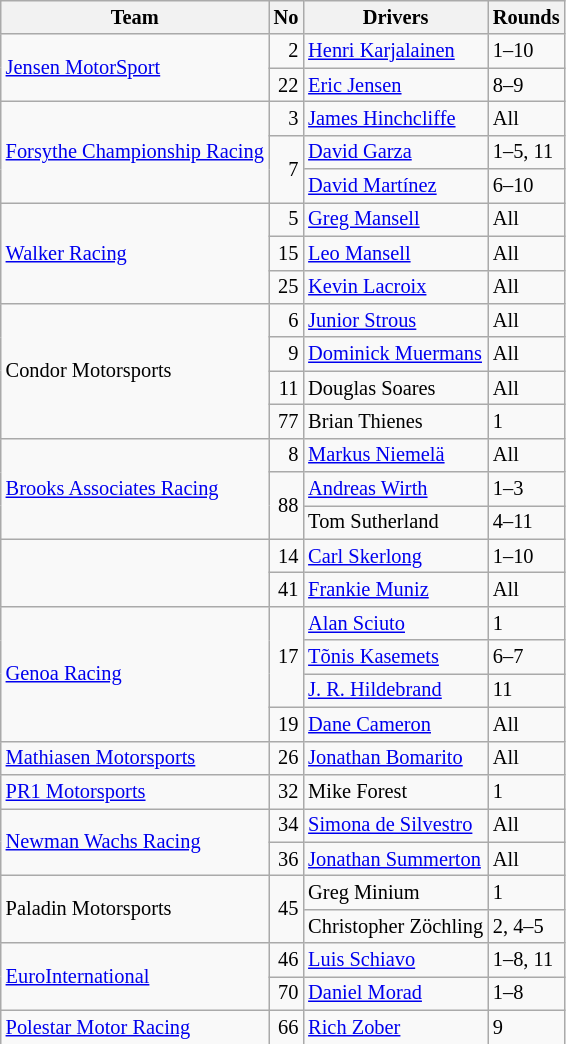<table class="wikitable" style="font-size: 85%;">
<tr>
<th>Team</th>
<th>No</th>
<th>Drivers</th>
<th>Rounds</th>
</tr>
<tr>
<td rowspan="2"> <a href='#'>Jensen MotorSport</a></td>
<td style="text-align:right;">2</td>
<td> <a href='#'>Henri Karjalainen</a></td>
<td>1–10</td>
</tr>
<tr>
<td style="text-align:right;">22</td>
<td> <a href='#'>Eric Jensen</a></td>
<td>8–9</td>
</tr>
<tr>
<td rowspan="3"> <a href='#'>Forsythe Championship Racing</a></td>
<td style="text-align:right;">3</td>
<td> <a href='#'>James Hinchcliffe</a></td>
<td>All</td>
</tr>
<tr>
<td rowspan="2" style="text-align:right;">7</td>
<td> <a href='#'>David Garza</a></td>
<td>1–5, 11</td>
</tr>
<tr>
<td> <a href='#'>David Martínez</a></td>
<td>6–10</td>
</tr>
<tr>
<td rowspan="3"> <a href='#'>Walker Racing</a></td>
<td style="text-align:right;">5</td>
<td> <a href='#'>Greg Mansell</a></td>
<td>All</td>
</tr>
<tr>
<td style="text-align:right;">15</td>
<td> <a href='#'>Leo Mansell</a></td>
<td>All</td>
</tr>
<tr>
<td style="text-align:right;">25</td>
<td> <a href='#'>Kevin Lacroix</a></td>
<td>All</td>
</tr>
<tr>
<td rowspan="4"> Condor Motorsports</td>
<td style="text-align:right;">6</td>
<td> <a href='#'>Junior Strous</a></td>
<td>All</td>
</tr>
<tr>
<td style="text-align:right;">9</td>
<td> <a href='#'>Dominick Muermans</a></td>
<td>All</td>
</tr>
<tr>
<td style="text-align:right;">11</td>
<td> Douglas Soares</td>
<td>All</td>
</tr>
<tr>
<td style="text-align:right;">77</td>
<td> Brian Thienes</td>
<td>1</td>
</tr>
<tr>
<td rowspan="3"> <a href='#'>Brooks Associates Racing</a></td>
<td style="text-align:right;">8</td>
<td> <a href='#'>Markus Niemelä</a></td>
<td>All</td>
</tr>
<tr>
<td rowspan="2" style="text-align:right;">88</td>
<td> <a href='#'>Andreas Wirth</a></td>
<td>1–3</td>
</tr>
<tr>
<td> Tom Sutherland</td>
<td>4–11</td>
</tr>
<tr>
<td rowspan="2"></td>
<td style="text-align:right;">14</td>
<td> <a href='#'>Carl Skerlong</a></td>
<td>1–10</td>
</tr>
<tr>
<td style="text-align:right;">41</td>
<td> <a href='#'>Frankie Muniz</a></td>
<td>All</td>
</tr>
<tr>
<td rowspan="4"> <a href='#'>Genoa Racing</a></td>
<td rowspan="3" style="text-align:right;">17</td>
<td> <a href='#'>Alan Sciuto</a></td>
<td>1</td>
</tr>
<tr>
<td> <a href='#'>Tõnis Kasemets</a></td>
<td>6–7</td>
</tr>
<tr>
<td> <a href='#'>J. R. Hildebrand</a></td>
<td>11</td>
</tr>
<tr>
<td style="text-align:right;">19</td>
<td> <a href='#'>Dane Cameron</a></td>
<td>All</td>
</tr>
<tr>
<td> <a href='#'>Mathiasen Motorsports</a></td>
<td style="text-align:right;">26</td>
<td> <a href='#'>Jonathan Bomarito</a></td>
<td>All</td>
</tr>
<tr>
<td> <a href='#'>PR1 Motorsports</a></td>
<td style="text-align:right;">32</td>
<td> Mike Forest</td>
<td>1</td>
</tr>
<tr>
<td rowspan="2"> <a href='#'>Newman Wachs Racing</a></td>
<td style="text-align:right;">34</td>
<td> <a href='#'>Simona de Silvestro</a></td>
<td>All</td>
</tr>
<tr>
<td style="text-align:right;">36</td>
<td> <a href='#'>Jonathan Summerton</a></td>
<td>All</td>
</tr>
<tr>
<td rowspan="2"> Paladin Motorsports</td>
<td rowspan="2" style="text-align:right;">45</td>
<td> Greg Minium</td>
<td>1</td>
</tr>
<tr>
<td> Christopher Zöchling</td>
<td>2, 4–5</td>
</tr>
<tr>
<td rowspan="2"> <a href='#'>EuroInternational</a></td>
<td style="text-align:right;">46</td>
<td> <a href='#'>Luis Schiavo</a></td>
<td>1–8, 11</td>
</tr>
<tr>
<td style="text-align:right;">70</td>
<td> <a href='#'>Daniel Morad</a></td>
<td>1–8</td>
</tr>
<tr>
<td> <a href='#'>Polestar Motor Racing</a></td>
<td style="text-align:right;">66</td>
<td> <a href='#'>Rich Zober</a></td>
<td>9</td>
</tr>
</table>
